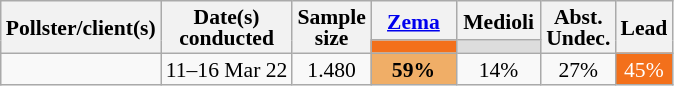<table class="wikitable sortable" style="text-align:center;font-size:90%;line-height:14px;">
<tr>
<th rowspan="2">Pollster/client(s)</th>
<th rowspan="2">Date(s)<br>conducted</th>
<th rowspan="2" data-sort-type="number">Sample<br>size</th>
<th class="unsortable" style="width:50px;"><a href='#'>Zema</a><br></th>
<th class="unsortable" style="width:50px;">Medioli<br></th>
<th rowspan="2" class="unsortable">Abst.<br>Undec.</th>
<th rowspan="2" data-sort-type="number">Lead</th>
</tr>
<tr>
<th class="sortable" data-sort-type="number" style="background:#f3701b;"></th>
<th class="sortable" data-sort-type="number" style="background:#DDDDDD;"></th>
</tr>
<tr>
<td></td>
<td>11–16 Mar 22</td>
<td>1.480</td>
<td style="background-color:#f0ae67;"><strong>59%</strong></td>
<td>14%</td>
<td>27%</td>
<td style="background-color:#f3701b;color:#FFFFFF;">45%</td>
</tr>
</table>
